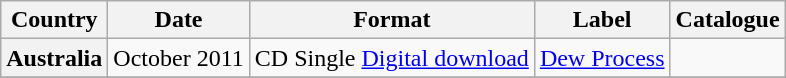<table class="wikitable plainrowheaders">
<tr>
<th scope="col">Country</th>
<th scope="col">Date</th>
<th scope="col">Format</th>
<th scope="col">Label</th>
<th scope="col">Catalogue</th>
</tr>
<tr>
<th scope="row">Australia</th>
<td>October 2011</td>
<td>CD Single <a href='#'>Digital download</a></td>
<td><a href='#'>Dew Process</a></td>
<td></td>
</tr>
<tr>
</tr>
</table>
